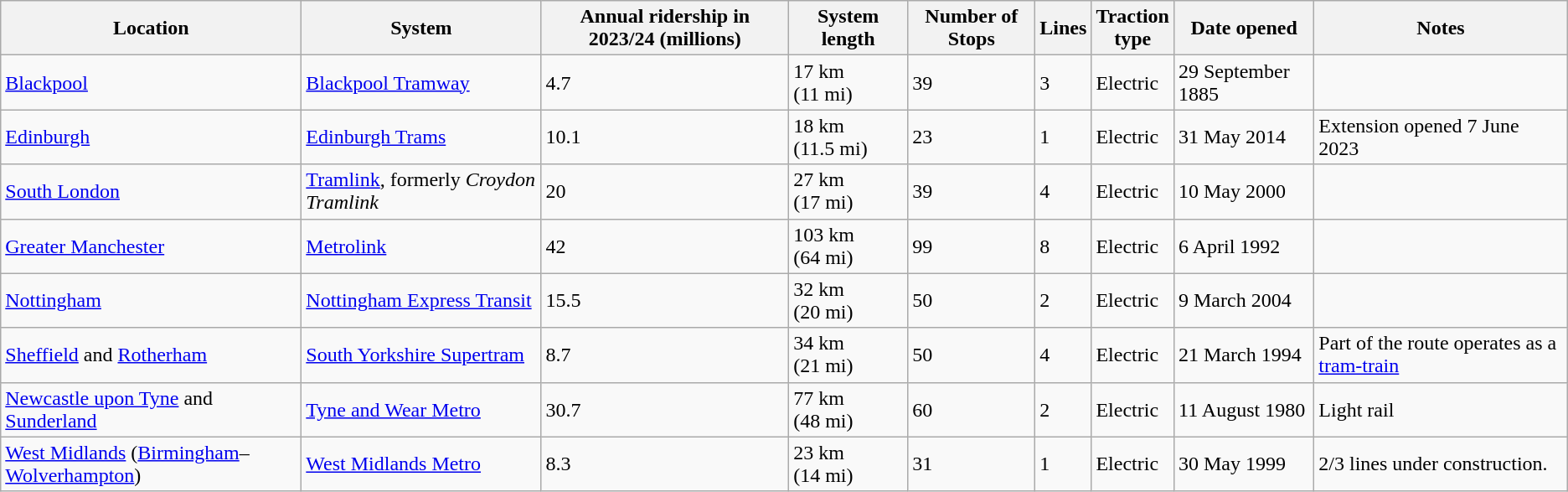<table class="wikitable sortable">
<tr>
<th>Location</th>
<th>System</th>
<th>Annual ridership in 2023/24 (millions)</th>
<th>System length</th>
<th>Number of Stops</th>
<th>Lines</th>
<th>Traction<br>type</th>
<th>Date opened</th>
<th>Notes</th>
</tr>
<tr>
<td><a href='#'>Blackpool</a></td>
<td><a href='#'>Blackpool Tramway</a></td>
<td>4.7</td>
<td>17 km (11 mi)</td>
<td>39</td>
<td>3</td>
<td>Electric</td>
<td>29 September 1885</td>
<td></td>
</tr>
<tr>
<td><a href='#'>Edinburgh</a></td>
<td><a href='#'>Edinburgh Trams</a></td>
<td>10.1</td>
<td>18 km (11.5 mi)</td>
<td>23</td>
<td>1</td>
<td>Electric</td>
<td>31 May 2014</td>
<td> Extension opened 7 June 2023</td>
</tr>
<tr>
<td><a href='#'>South London</a></td>
<td><a href='#'>Tramlink</a>, formerly <em>Croydon Tramlink</em></td>
<td>20</td>
<td>27 km (17 mi)</td>
<td>39</td>
<td>4</td>
<td>Electric</td>
<td>10 May 2000</td>
<td></td>
</tr>
<tr>
<td><a href='#'>Greater Manchester</a></td>
<td><a href='#'>Metrolink</a></td>
<td>42</td>
<td>103 km (64 mi)</td>
<td>99</td>
<td>8</td>
<td>Electric</td>
<td>6 April 1992</td>
<td></td>
</tr>
<tr>
<td><a href='#'>Nottingham</a></td>
<td><a href='#'>Nottingham Express Transit</a></td>
<td>15.5</td>
<td>32 km (20 mi)</td>
<td>50</td>
<td>2</td>
<td>Electric</td>
<td>9 March 2004</td>
<td></td>
</tr>
<tr>
<td><a href='#'>Sheffield</a> and <a href='#'>Rotherham</a></td>
<td><a href='#'>South Yorkshire Supertram</a></td>
<td>8.7</td>
<td>34 km (21 mi)</td>
<td>50</td>
<td>4</td>
<td>Electric</td>
<td>21 March 1994</td>
<td>Part of the route operates as a <a href='#'>tram-train</a></td>
</tr>
<tr>
<td><a href='#'>Newcastle upon Tyne</a> and <a href='#'>Sunderland</a></td>
<td><a href='#'>Tyne and Wear Metro</a></td>
<td>30.7</td>
<td>77 km (48 mi)</td>
<td>60</td>
<td>2</td>
<td>Electric</td>
<td>11 August 1980</td>
<td> Light rail</td>
</tr>
<tr>
<td><a href='#'>West Midlands</a> (<a href='#'>Birmingham</a>–<a href='#'>Wolverhampton</a>)</td>
<td><a href='#'>West Midlands Metro</a></td>
<td>8.3</td>
<td>23 km (14 mi)</td>
<td>31</td>
<td>1</td>
<td>Electric</td>
<td>30 May 1999</td>
<td>2/3 lines under construction.</td>
</tr>
</table>
